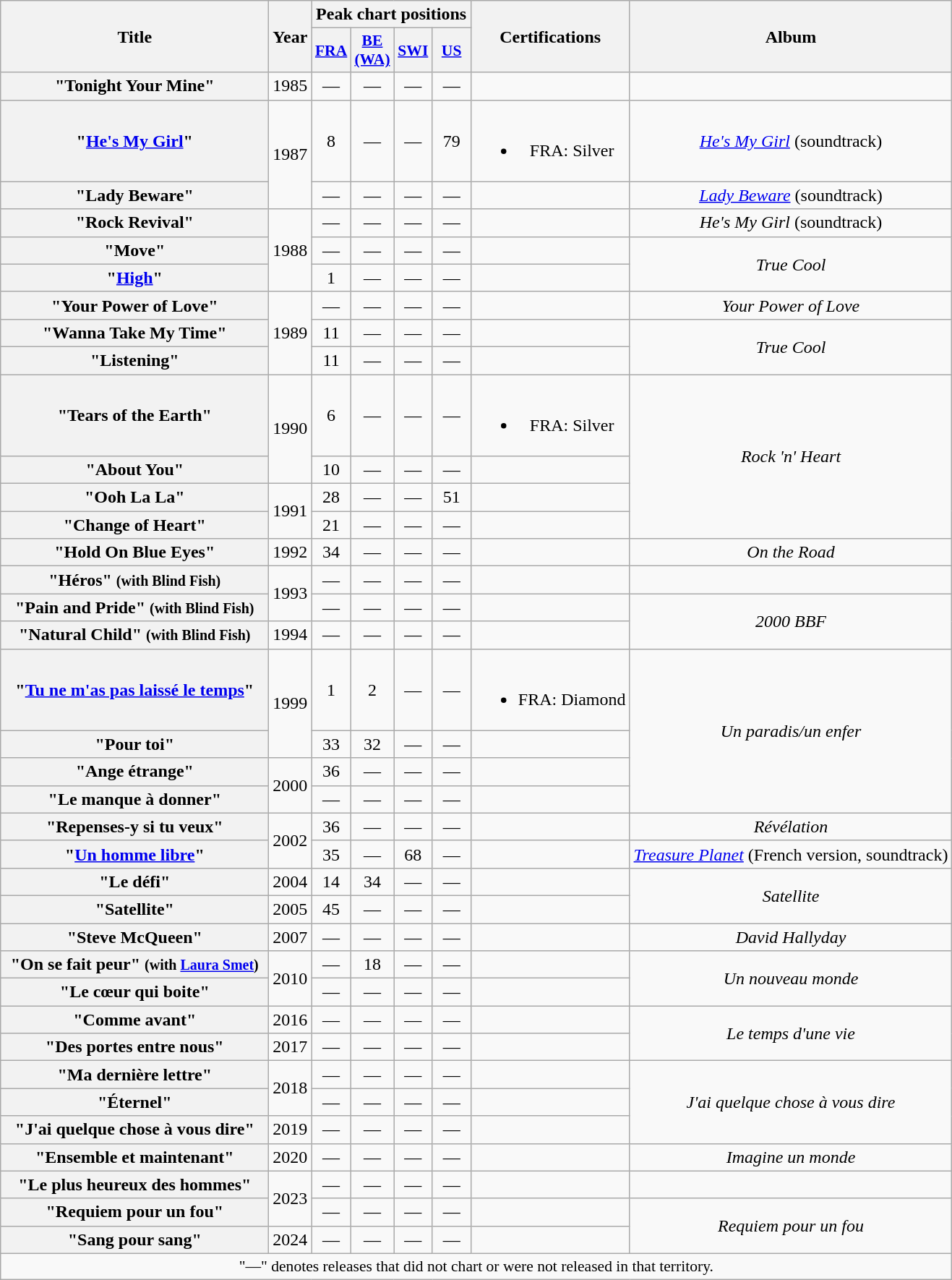<table class="wikitable plainrowheaders" style="text-align:center;">
<tr>
<th rowspan="2" scope="col" style="width:15em;">Title</th>
<th rowspan="2" scope="col" style="width:2em;">Year</th>
<th colspan="4">Peak chart positions</th>
<th rowspan="2">Certifications</th>
<th rowspan="2">Album</th>
</tr>
<tr>
<th scope="col" style="width:2em;font-size:90%;"><a href='#'>FRA</a><br></th>
<th scope="col" style="width:2em;font-size:90%;"><a href='#'>BE (WA)</a><br></th>
<th scope="col" style="width:2em;font-size:90%;"><a href='#'>SWI</a><br></th>
<th scope="col" style="width:2em;font-size:90%;"><a href='#'>US</a><br></th>
</tr>
<tr>
<th scope="row">"Tonight Your Mine" </th>
<td>1985</td>
<td>—</td>
<td>—</td>
<td>—</td>
<td>—</td>
<td></td>
<td></td>
</tr>
<tr>
<th scope="row">"<a href='#'>He's My Girl</a>"</th>
<td rowspan="2">1987</td>
<td>8</td>
<td>—</td>
<td>—</td>
<td>79</td>
<td><br><ul><li>FRA: Silver</li></ul></td>
<td><em><a href='#'>He's My Girl</a></em> (soundtrack)</td>
</tr>
<tr>
<th scope="row">"Lady Beware" </th>
<td>—</td>
<td>—</td>
<td>—</td>
<td>—</td>
<td></td>
<td><em><a href='#'>Lady Beware</a></em> (soundtrack)</td>
</tr>
<tr>
<th scope="row">"Rock Revival" </th>
<td rowspan="3">1988</td>
<td>—</td>
<td>—</td>
<td>—</td>
<td>—</td>
<td></td>
<td><em>He's My Girl</em> (soundtrack)</td>
</tr>
<tr>
<th scope="row">"Move"</th>
<td>—</td>
<td>—</td>
<td>—</td>
<td>—</td>
<td></td>
<td rowspan="2"><em>True Cool</em></td>
</tr>
<tr>
<th scope="row">"<a href='#'>High</a>"</th>
<td>1</td>
<td>—</td>
<td>—</td>
<td>—</td>
<td></td>
</tr>
<tr>
<th scope="row">"Your Power of Love" </th>
<td rowspan="3">1989</td>
<td>—</td>
<td>—</td>
<td>—</td>
<td>—</td>
<td></td>
<td><em>Your Power of Love</em></td>
</tr>
<tr>
<th scope="row">"Wanna Take My Time"</th>
<td>11</td>
<td>—</td>
<td>—</td>
<td>—</td>
<td></td>
<td rowspan="2"><em>True Cool</em></td>
</tr>
<tr>
<th scope="row">"Listening"</th>
<td>11</td>
<td>—</td>
<td>—</td>
<td>—</td>
<td></td>
</tr>
<tr>
<th scope="row">"Tears of the Earth"</th>
<td rowspan="2">1990</td>
<td>6</td>
<td>—</td>
<td>—</td>
<td>—</td>
<td><br><ul><li>FRA: Silver</li></ul></td>
<td rowspan="4"><em>Rock 'n' Heart</em></td>
</tr>
<tr>
<th scope="row">"About You"</th>
<td>10</td>
<td>—</td>
<td>—</td>
<td>—</td>
<td></td>
</tr>
<tr>
<th scope="row">"Ooh La La"</th>
<td rowspan="2">1991</td>
<td>28</td>
<td>—</td>
<td>—</td>
<td>51</td>
<td></td>
</tr>
<tr>
<th scope="row">"Change of Heart"</th>
<td>21</td>
<td>—</td>
<td>—</td>
<td>—</td>
<td></td>
</tr>
<tr>
<th scope="row">"Hold On Blue Eyes"</th>
<td>1992</td>
<td>34</td>
<td>—</td>
<td>—</td>
<td>—</td>
<td></td>
<td><em>On the Road</em></td>
</tr>
<tr>
<th scope="row">"Héros" <small>(with Blind Fish)</small></th>
<td rowspan="2">1993</td>
<td>—</td>
<td>—</td>
<td>—</td>
<td>—</td>
<td></td>
<td></td>
</tr>
<tr>
<th scope="row">"Pain and Pride" <small>(with Blind Fish)</small></th>
<td>—</td>
<td>—</td>
<td>—</td>
<td>—</td>
<td></td>
<td rowspan="2"><em>2000 BBF</em></td>
</tr>
<tr>
<th scope="row">"Natural Child" <small>(with Blind Fish)</small></th>
<td>1994</td>
<td>—</td>
<td>—</td>
<td>—</td>
<td>—</td>
<td></td>
</tr>
<tr>
<th scope="row">"<a href='#'>Tu ne m'as pas laissé le temps</a>"</th>
<td rowspan="2">1999</td>
<td>1</td>
<td>2</td>
<td>—</td>
<td>—</td>
<td><br><ul><li>FRA: Diamond</li></ul></td>
<td rowspan="4"><em>Un paradis/un enfer</em></td>
</tr>
<tr>
<th scope="row">"Pour toi"</th>
<td>33</td>
<td>32</td>
<td>—</td>
<td>—</td>
<td></td>
</tr>
<tr>
<th scope="row">"Ange étrange"</th>
<td rowspan="2">2000</td>
<td>36</td>
<td>—</td>
<td>—</td>
<td>—</td>
<td></td>
</tr>
<tr>
<th scope="row">"Le manque à donner"</th>
<td>—</td>
<td>—</td>
<td>—</td>
<td>—</td>
<td></td>
</tr>
<tr>
<th scope="row">"Repenses-y si tu veux"</th>
<td rowspan="2">2002</td>
<td>36</td>
<td>—</td>
<td>—</td>
<td>—</td>
<td></td>
<td><em>Révélation</em></td>
</tr>
<tr>
<th scope="row">"<a href='#'>Un homme libre</a>"</th>
<td>35</td>
<td>—</td>
<td>68</td>
<td>—</td>
<td></td>
<td><em><a href='#'>Treasure Planet</a></em> (French version, soundtrack)</td>
</tr>
<tr>
<th scope="row">"Le défi"</th>
<td>2004</td>
<td>14</td>
<td>34</td>
<td>—</td>
<td>—</td>
<td></td>
<td rowspan="2"><em>Satellite</em></td>
</tr>
<tr>
<th scope="row">"Satellite"</th>
<td>2005</td>
<td>45</td>
<td>—</td>
<td>—</td>
<td>—</td>
<td></td>
</tr>
<tr>
<th scope="row">"Steve McQueen"</th>
<td>2007</td>
<td>—</td>
<td>—</td>
<td>—</td>
<td>—</td>
<td></td>
<td><em>David Hallyday</em></td>
</tr>
<tr>
<th scope="row">"On se fait peur" <small>(with <a href='#'>Laura Smet</a>)</small></th>
<td rowspan="2">2010</td>
<td>—</td>
<td>18</td>
<td>—</td>
<td>—</td>
<td></td>
<td rowspan="2"><em>Un nouveau monde</em></td>
</tr>
<tr>
<th scope="row">"Le cœur qui boite"</th>
<td>—</td>
<td>—</td>
<td>—</td>
<td>—</td>
<td></td>
</tr>
<tr>
<th scope="row">"Comme avant"</th>
<td>2016</td>
<td>—</td>
<td>—</td>
<td>—</td>
<td>—</td>
<td></td>
<td rowspan="2"><em>Le temps d'une vie</em></td>
</tr>
<tr>
<th scope="row">"Des portes entre nous"</th>
<td>2017</td>
<td>—</td>
<td>—</td>
<td>—</td>
<td>—</td>
<td></td>
</tr>
<tr>
<th scope="row">"Ma dernière lettre"</th>
<td rowspan="2">2018</td>
<td>—</td>
<td>—</td>
<td>—</td>
<td>—</td>
<td></td>
<td rowspan="3"><em>J'ai quelque chose à vous dire</em></td>
</tr>
<tr>
<th scope="row">"Éternel"</th>
<td>—</td>
<td>—</td>
<td>—</td>
<td>—</td>
<td></td>
</tr>
<tr>
<th scope="row">"J'ai quelque chose à vous dire"</th>
<td>2019</td>
<td>—</td>
<td>—</td>
<td>—</td>
<td>—</td>
<td></td>
</tr>
<tr>
<th scope="row">"Ensemble et maintenant"</th>
<td>2020</td>
<td>—</td>
<td>—</td>
<td>—</td>
<td>—</td>
<td></td>
<td><em>Imagine un monde</em></td>
</tr>
<tr>
<th scope="row">"Le plus heureux des hommes"</th>
<td rowspan="2">2023</td>
<td>—</td>
<td>—</td>
<td>—</td>
<td>—</td>
<td></td>
<td></td>
</tr>
<tr>
<th scope="row">"Requiem pour un fou"</th>
<td>—</td>
<td>—</td>
<td>—</td>
<td>—</td>
<td></td>
<td rowspan="2"><em>Requiem pour un fou</em></td>
</tr>
<tr>
<th scope="row">"Sang pour sang"</th>
<td>2024</td>
<td>—</td>
<td>—</td>
<td>—</td>
<td>—</td>
<td></td>
</tr>
<tr>
<td colspan="8" style="font-size:90%">"—" denotes releases that did not chart or were not released in that territory.</td>
</tr>
</table>
